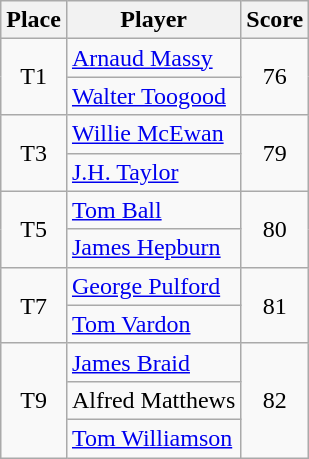<table class=wikitable>
<tr>
<th>Place</th>
<th>Player</th>
<th>Score</th>
</tr>
<tr>
<td rowspan=2 align=center>T1</td>
<td> <a href='#'>Arnaud Massy</a></td>
<td rowspan=2 align=center>76</td>
</tr>
<tr>
<td> <a href='#'>Walter Toogood</a></td>
</tr>
<tr>
<td rowspan=2 align=center>T3</td>
<td> <a href='#'>Willie McEwan</a></td>
<td rowspan=2 align=center>79</td>
</tr>
<tr>
<td> <a href='#'>J.H. Taylor</a></td>
</tr>
<tr>
<td rowspan=2 align=center>T5</td>
<td> <a href='#'>Tom Ball</a></td>
<td rowspan=2 align=center>80</td>
</tr>
<tr>
<td> <a href='#'>James Hepburn</a></td>
</tr>
<tr>
<td rowspan=2 align=center>T7</td>
<td> <a href='#'>George Pulford</a></td>
<td rowspan=2 align=center>81</td>
</tr>
<tr>
<td> <a href='#'>Tom Vardon</a></td>
</tr>
<tr>
<td rowspan=3 align=center>T9</td>
<td> <a href='#'>James Braid</a></td>
<td rowspan=3 align=center>82</td>
</tr>
<tr>
<td> Alfred Matthews</td>
</tr>
<tr>
<td> <a href='#'>Tom Williamson</a></td>
</tr>
</table>
